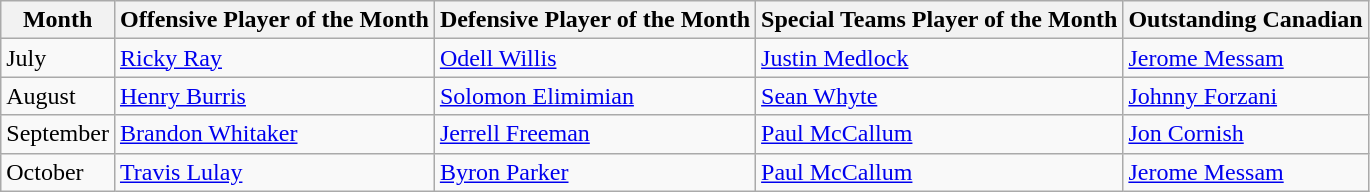<table class="wikitable">
<tr>
<th>Month</th>
<th>Offensive Player of the Month</th>
<th>Defensive Player of the Month</th>
<th>Special Teams Player of the Month</th>
<th>Outstanding Canadian</th>
</tr>
<tr>
<td>July</td>
<td><a href='#'>Ricky Ray</a></td>
<td><a href='#'>Odell Willis</a></td>
<td><a href='#'>Justin Medlock</a></td>
<td><a href='#'>Jerome Messam</a></td>
</tr>
<tr>
<td>August</td>
<td><a href='#'>Henry Burris</a></td>
<td><a href='#'>Solomon Elimimian</a></td>
<td><a href='#'>Sean Whyte</a></td>
<td><a href='#'>Johnny Forzani</a></td>
</tr>
<tr>
<td>September</td>
<td><a href='#'>Brandon Whitaker</a></td>
<td><a href='#'>Jerrell Freeman</a></td>
<td><a href='#'>Paul McCallum</a></td>
<td><a href='#'>Jon Cornish</a></td>
</tr>
<tr>
<td>October</td>
<td><a href='#'>Travis Lulay</a></td>
<td><a href='#'>Byron Parker</a></td>
<td><a href='#'>Paul McCallum</a></td>
<td><a href='#'>Jerome Messam</a></td>
</tr>
</table>
